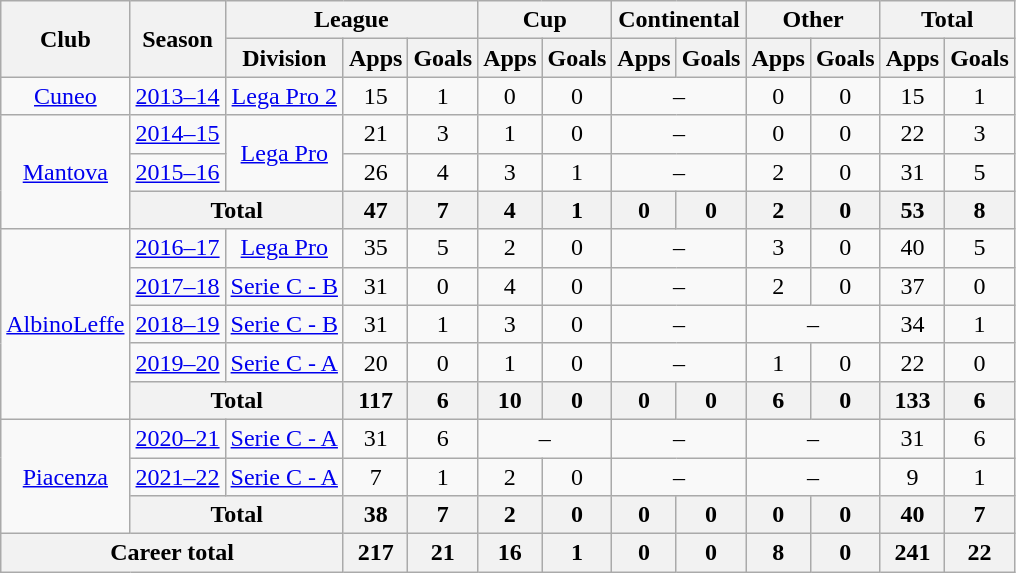<table class="wikitable" style="text-align: center">
<tr>
<th rowspan="2">Club</th>
<th rowspan="2">Season</th>
<th colspan="3">League</th>
<th colspan="2">Cup</th>
<th colspan="2">Continental</th>
<th colspan="2">Other</th>
<th colspan="2">Total</th>
</tr>
<tr>
<th>Division</th>
<th>Apps</th>
<th>Goals</th>
<th>Apps</th>
<th>Goals</th>
<th>Apps</th>
<th>Goals</th>
<th>Apps</th>
<th>Goals</th>
<th>Apps</th>
<th>Goals</th>
</tr>
<tr>
<td><a href='#'>Cuneo</a></td>
<td><a href='#'>2013–14</a></td>
<td><a href='#'>Lega Pro 2</a></td>
<td>15</td>
<td>1</td>
<td>0</td>
<td>0</td>
<td colspan="2">–</td>
<td>0</td>
<td>0</td>
<td>15</td>
<td>1</td>
</tr>
<tr>
<td rowspan="3"><a href='#'>Mantova</a></td>
<td><a href='#'>2014–15</a></td>
<td rowspan="2"><a href='#'>Lega Pro</a></td>
<td>21</td>
<td>3</td>
<td>1</td>
<td>0</td>
<td colspan="2">–</td>
<td>0</td>
<td>0</td>
<td>22</td>
<td>3</td>
</tr>
<tr>
<td><a href='#'>2015–16</a></td>
<td>26</td>
<td>4</td>
<td>3</td>
<td>1</td>
<td colspan="2">–</td>
<td>2</td>
<td>0</td>
<td>31</td>
<td>5</td>
</tr>
<tr>
<th colspan="2">Total</th>
<th>47</th>
<th>7</th>
<th>4</th>
<th>1</th>
<th>0</th>
<th>0</th>
<th>2</th>
<th>0</th>
<th>53</th>
<th>8</th>
</tr>
<tr>
<td rowspan="5"><a href='#'>AlbinoLeffe</a></td>
<td><a href='#'>2016–17</a></td>
<td><a href='#'>Lega Pro</a></td>
<td>35</td>
<td>5</td>
<td>2</td>
<td>0</td>
<td colspan="2">–</td>
<td>3</td>
<td>0</td>
<td>40</td>
<td>5</td>
</tr>
<tr>
<td><a href='#'>2017–18</a></td>
<td><a href='#'>Serie C - B</a></td>
<td>31</td>
<td>0</td>
<td>4</td>
<td>0</td>
<td colspan="2">–</td>
<td>2</td>
<td>0</td>
<td>37</td>
<td>0</td>
</tr>
<tr>
<td><a href='#'>2018–19</a></td>
<td><a href='#'>Serie C - B</a></td>
<td>31</td>
<td>1</td>
<td>3</td>
<td>0</td>
<td colspan="2">–</td>
<td colspan="2">–</td>
<td>34</td>
<td>1</td>
</tr>
<tr>
<td><a href='#'>2019–20</a></td>
<td><a href='#'>Serie C - A</a></td>
<td>20</td>
<td>0</td>
<td>1</td>
<td>0</td>
<td colspan="2">–</td>
<td>1</td>
<td>0</td>
<td>22</td>
<td>0</td>
</tr>
<tr>
<th colspan="2">Total</th>
<th>117</th>
<th>6</th>
<th>10</th>
<th>0</th>
<th>0</th>
<th>0</th>
<th>6</th>
<th>0</th>
<th>133</th>
<th>6</th>
</tr>
<tr>
<td rowspan="3"><a href='#'>Piacenza</a></td>
<td><a href='#'>2020–21</a></td>
<td><a href='#'>Serie C - A</a></td>
<td>31</td>
<td>6</td>
<td colspan="2">–</td>
<td colspan="2">–</td>
<td colspan="2">–</td>
<td>31</td>
<td>6</td>
</tr>
<tr>
<td><a href='#'>2021–22</a></td>
<td><a href='#'>Serie C - A</a></td>
<td>7</td>
<td>1</td>
<td>2</td>
<td>0</td>
<td colspan="2">–</td>
<td colspan="2">–</td>
<td>9</td>
<td>1</td>
</tr>
<tr>
<th colspan="2">Total</th>
<th>38</th>
<th>7</th>
<th>2</th>
<th>0</th>
<th>0</th>
<th>0</th>
<th>0</th>
<th>0</th>
<th>40</th>
<th>7</th>
</tr>
<tr>
<th colspan=3>Career total</th>
<th>217</th>
<th>21</th>
<th>16</th>
<th>1</th>
<th>0</th>
<th>0</th>
<th>8</th>
<th>0</th>
<th>241</th>
<th>22</th>
</tr>
</table>
